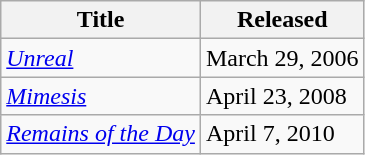<table class="wikitable">
<tr>
<th>Title</th>
<th>Released</th>
</tr>
<tr>
<td><em><a href='#'>Unreal</a></em></td>
<td>March 29, 2006</td>
</tr>
<tr>
<td><em><a href='#'>Mimesis</a></em></td>
<td>April 23, 2008</td>
</tr>
<tr>
<td><em><a href='#'>Remains of the Day</a></em></td>
<td>April 7, 2010</td>
</tr>
</table>
